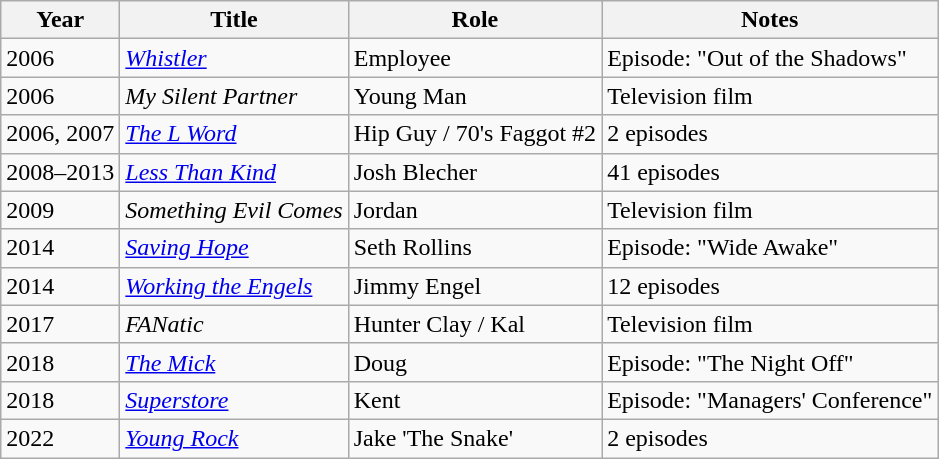<table class="wikitable sortable">
<tr>
<th>Year</th>
<th>Title</th>
<th>Role</th>
<th class="unsortable">Notes</th>
</tr>
<tr>
<td>2006</td>
<td><a href='#'><em>Whistler</em></a></td>
<td>Employee</td>
<td>Episode: "Out of the Shadows"</td>
</tr>
<tr>
<td>2006</td>
<td><em>My Silent Partner</em></td>
<td>Young Man</td>
<td>Television film</td>
</tr>
<tr>
<td>2006, 2007</td>
<td data-sort-value="L Word, The"><em><a href='#'>The L Word</a></em></td>
<td>Hip Guy / 70's Faggot #2</td>
<td>2 episodes</td>
</tr>
<tr>
<td>2008–2013</td>
<td><em><a href='#'>Less Than Kind</a></em></td>
<td>Josh Blecher</td>
<td>41 episodes</td>
</tr>
<tr>
<td>2009</td>
<td><em>Something Evil Comes</em></td>
<td>Jordan</td>
<td>Television film</td>
</tr>
<tr>
<td>2014</td>
<td><em><a href='#'>Saving Hope</a></em></td>
<td>Seth Rollins</td>
<td>Episode: "Wide Awake"</td>
</tr>
<tr>
<td>2014</td>
<td><em><a href='#'>Working the Engels</a></em></td>
<td>Jimmy Engel</td>
<td>12 episodes</td>
</tr>
<tr>
<td>2017</td>
<td><em>FANatic</em></td>
<td>Hunter Clay / Kal</td>
<td>Television film</td>
</tr>
<tr>
<td>2018</td>
<td data-sort-value="Mick, The"><a href='#'><em>The Mick</em></a></td>
<td>Doug</td>
<td>Episode: "The Night Off"</td>
</tr>
<tr>
<td>2018</td>
<td><a href='#'><em>Superstore</em></a></td>
<td>Kent</td>
<td>Episode: "Managers' Conference"</td>
</tr>
<tr>
<td>2022</td>
<td><em><a href='#'>Young Rock</a></em></td>
<td>Jake 'The Snake'</td>
<td>2 episodes</td>
</tr>
</table>
